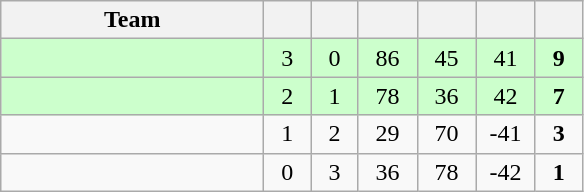<table class="wikitable" style="text-align:center;">
<tr>
<th style="width:10.5em;">Team</th>
<th style="width:1.5em;"></th>
<th style="width:1.5em;"></th>
<th style="width:2.0em;"></th>
<th style="width:2.0em;"></th>
<th style="width:2.0em;"></th>
<th style="width:1.5em;"></th>
</tr>
<tr bgcolor=#cfc>
<td align="left"></td>
<td>3</td>
<td>0</td>
<td>86</td>
<td>45</td>
<td>41</td>
<td><strong>9</strong></td>
</tr>
<tr bgcolor=#cfc>
<td align="left"></td>
<td>2</td>
<td>1</td>
<td>78</td>
<td>36</td>
<td>42</td>
<td><strong>7</strong></td>
</tr>
<tr>
<td align="left"></td>
<td>1</td>
<td>2</td>
<td>29</td>
<td>70</td>
<td>-41</td>
<td><strong>3</strong></td>
</tr>
<tr>
<td align="left"></td>
<td>0</td>
<td>3</td>
<td>36</td>
<td>78</td>
<td>-42</td>
<td><strong>1</strong></td>
</tr>
</table>
